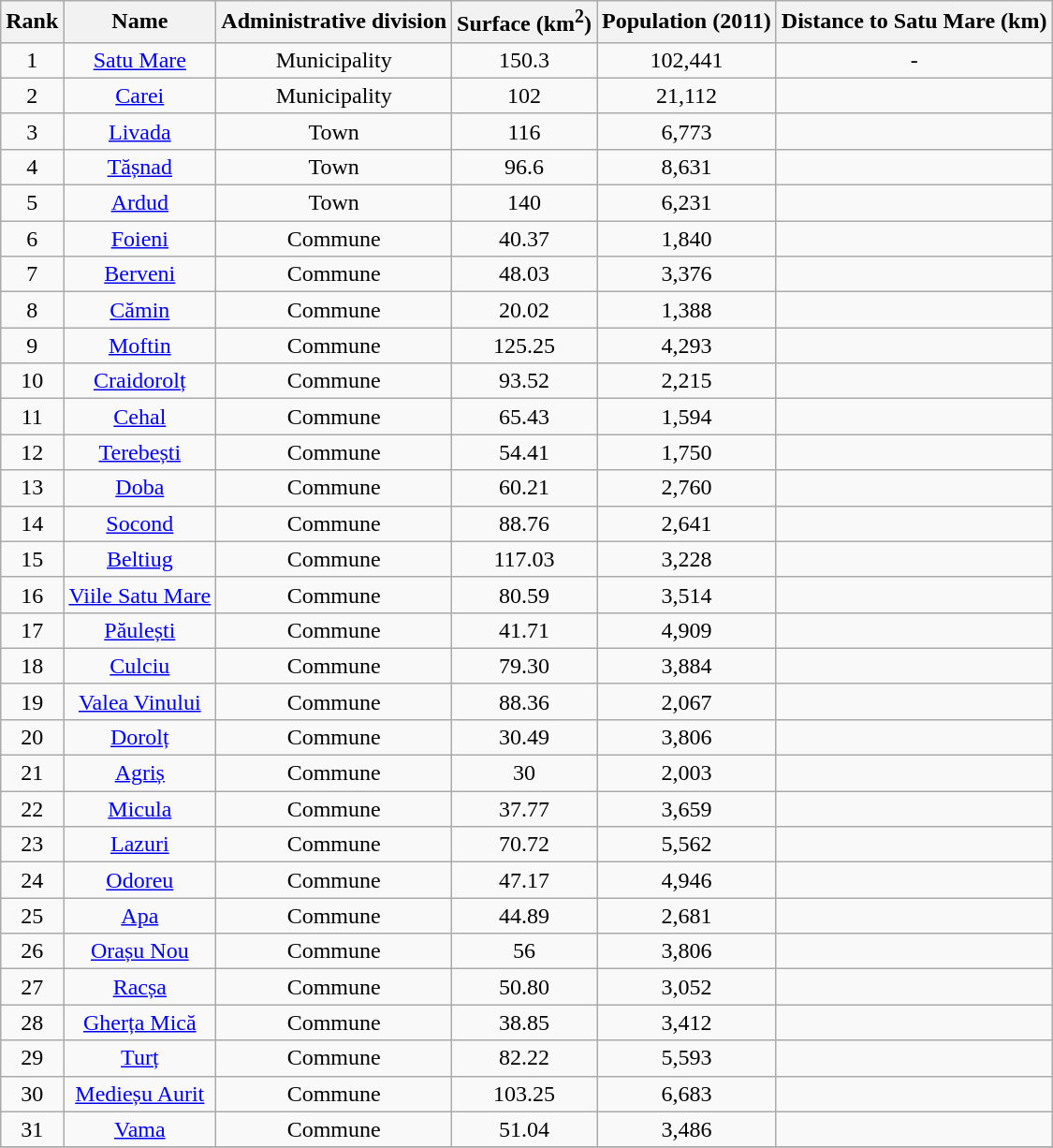<table class="wikitable sortable" style="text-align:center">
<tr>
<th>Rank</th>
<th>Name</th>
<th class="unsortable">Administrative division</th>
<th>Surface (km<sup>2</sup>)</th>
<th>Population (2011)</th>
<th>Distance to Satu Mare (km)</th>
</tr>
<tr>
<td>1</td>
<td><a href='#'>Satu Mare</a></td>
<td>Municipality</td>
<td>150.3</td>
<td>102,441</td>
<td>-</td>
</tr>
<tr>
<td>2</td>
<td><a href='#'>Carei</a></td>
<td>Municipality</td>
<td>102</td>
<td>21,112</td>
<td></td>
</tr>
<tr>
<td>3</td>
<td><a href='#'>Livada</a></td>
<td>Town</td>
<td>116</td>
<td>6,773</td>
<td></td>
</tr>
<tr>
<td>4</td>
<td><a href='#'>Tășnad</a></td>
<td>Town</td>
<td>96.6</td>
<td>8,631</td>
<td></td>
</tr>
<tr>
<td>5</td>
<td><a href='#'>Ardud</a></td>
<td>Town</td>
<td>140</td>
<td>6,231</td>
<td></td>
</tr>
<tr>
<td>6</td>
<td><a href='#'>Foieni</a></td>
<td>Commune</td>
<td>40.37</td>
<td>1,840</td>
<td></td>
</tr>
<tr>
<td>7</td>
<td><a href='#'>Berveni</a></td>
<td>Commune</td>
<td>48.03</td>
<td>3,376</td>
<td></td>
</tr>
<tr>
<td>8</td>
<td><a href='#'>Cămin</a></td>
<td>Commune</td>
<td>20.02</td>
<td>1,388</td>
<td></td>
</tr>
<tr>
<td>9</td>
<td><a href='#'>Moftin</a></td>
<td>Commune</td>
<td>125.25</td>
<td>4,293</td>
<td></td>
</tr>
<tr>
<td>10</td>
<td><a href='#'>Craidorolț</a></td>
<td>Commune</td>
<td>93.52</td>
<td>2,215</td>
<td></td>
</tr>
<tr>
<td>11</td>
<td><a href='#'>Cehal</a></td>
<td>Commune</td>
<td>65.43</td>
<td>1,594</td>
<td></td>
</tr>
<tr>
<td>12</td>
<td><a href='#'>Terebești</a></td>
<td>Commune</td>
<td>54.41</td>
<td>1,750</td>
<td></td>
</tr>
<tr>
<td>13</td>
<td><a href='#'>Doba</a></td>
<td>Commune</td>
<td>60.21</td>
<td>2,760</td>
<td></td>
</tr>
<tr>
<td>14</td>
<td><a href='#'>Socond</a></td>
<td>Commune</td>
<td>88.76</td>
<td>2,641</td>
<td></td>
</tr>
<tr>
<td>15</td>
<td><a href='#'>Beltiug</a></td>
<td>Commune</td>
<td>117.03</td>
<td>3,228</td>
<td></td>
</tr>
<tr>
<td>16</td>
<td><a href='#'>Viile Satu Mare</a></td>
<td>Commune</td>
<td>80.59</td>
<td>3,514</td>
<td></td>
</tr>
<tr>
<td>17</td>
<td><a href='#'>Păulești</a></td>
<td>Commune</td>
<td>41.71</td>
<td>4,909</td>
<td></td>
</tr>
<tr>
<td>18</td>
<td><a href='#'>Culciu</a></td>
<td>Commune</td>
<td>79.30</td>
<td>3,884</td>
<td></td>
</tr>
<tr>
<td>19</td>
<td><a href='#'>Valea Vinului</a></td>
<td>Commune</td>
<td>88.36</td>
<td>2,067</td>
<td></td>
</tr>
<tr>
<td>20</td>
<td><a href='#'>Dorolț</a></td>
<td>Commune</td>
<td>30.49</td>
<td>3,806</td>
<td></td>
</tr>
<tr>
<td>21</td>
<td><a href='#'>Agriș</a></td>
<td>Commune</td>
<td>30</td>
<td>2,003</td>
<td></td>
</tr>
<tr>
<td>22</td>
<td><a href='#'>Micula</a></td>
<td>Commune</td>
<td>37.77</td>
<td>3,659</td>
<td></td>
</tr>
<tr>
<td>23</td>
<td><a href='#'>Lazuri</a></td>
<td>Commune</td>
<td>70.72</td>
<td>5,562</td>
<td></td>
</tr>
<tr>
<td>24</td>
<td><a href='#'>Odoreu</a></td>
<td>Commune</td>
<td>47.17</td>
<td>4,946</td>
<td></td>
</tr>
<tr>
<td>25</td>
<td><a href='#'>Apa</a></td>
<td>Commune</td>
<td>44.89</td>
<td>2,681</td>
<td></td>
</tr>
<tr>
<td>26</td>
<td><a href='#'>Orașu Nou</a></td>
<td>Commune</td>
<td>56</td>
<td>3,806</td>
<td></td>
</tr>
<tr>
<td>27</td>
<td><a href='#'>Racșa</a></td>
<td>Commune</td>
<td>50.80</td>
<td>3,052</td>
<td></td>
</tr>
<tr>
<td>28</td>
<td><a href='#'>Gherța Mică</a></td>
<td>Commune</td>
<td>38.85</td>
<td>3,412</td>
<td></td>
</tr>
<tr>
<td>29</td>
<td><a href='#'>Turț</a></td>
<td>Commune</td>
<td>82.22</td>
<td>5,593</td>
<td></td>
</tr>
<tr>
<td>30</td>
<td><a href='#'>Medieșu Aurit</a></td>
<td>Commune</td>
<td>103.25</td>
<td>6,683</td>
<td></td>
</tr>
<tr>
<td>31</td>
<td><a href='#'>Vama</a></td>
<td>Commune</td>
<td>51.04</td>
<td>3,486</td>
<td></td>
</tr>
<tr>
</tr>
</table>
